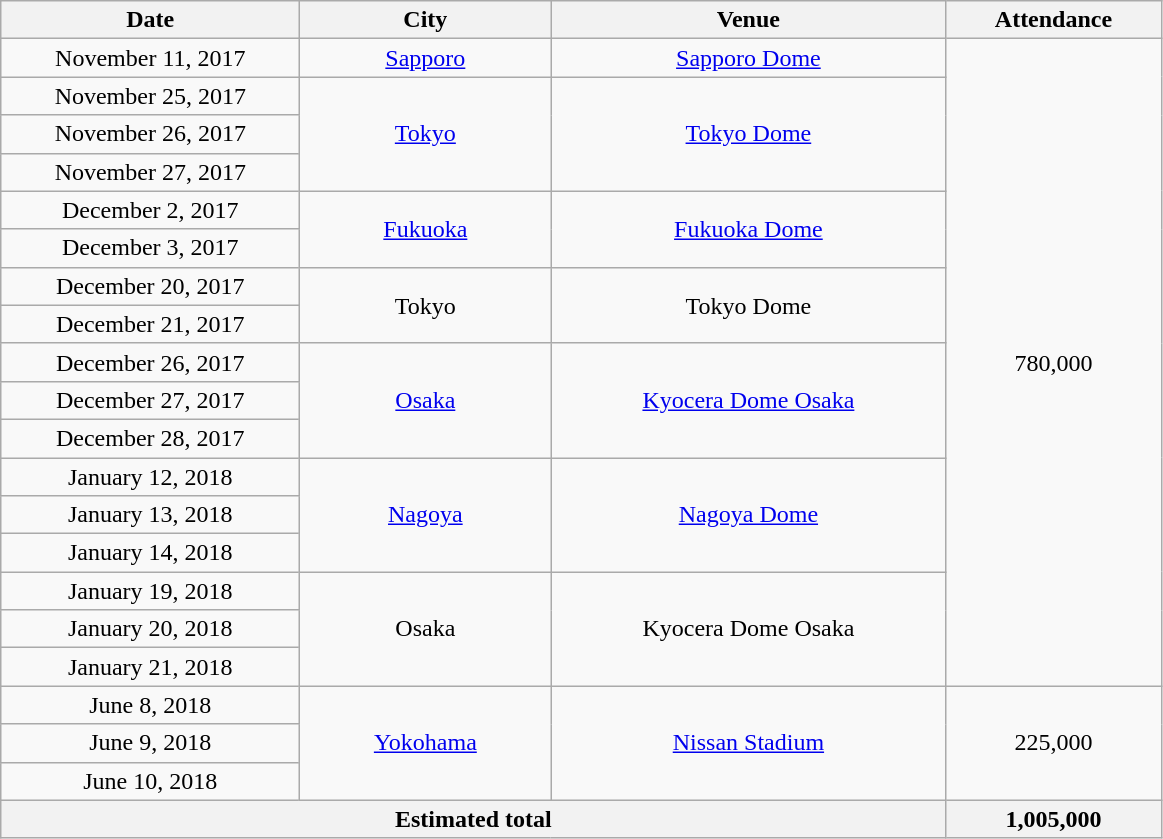<table class="wikitable" style="text-align:center;">
<tr>
<th scope="col" style="width:12em;">Date</th>
<th scope="col" style="width:10em;">City</th>
<th scope="col" style="width:16em;">Venue</th>
<th scope="col" style="width:8.5em;">Attendance</th>
</tr>
<tr>
<td>November 11, 2017</td>
<td><a href='#'>Sapporo</a></td>
<td><a href='#'>Sapporo Dome</a></td>
<td rowspan=17>780,000</td>
</tr>
<tr>
<td>November 25, 2017</td>
<td rowspan=3><a href='#'>Tokyo</a></td>
<td rowspan=3><a href='#'>Tokyo Dome</a></td>
</tr>
<tr>
<td>November 26, 2017</td>
</tr>
<tr>
<td>November 27, 2017</td>
</tr>
<tr>
<td>December 2, 2017</td>
<td rowspan=2><a href='#'>Fukuoka</a></td>
<td rowspan=2><a href='#'>Fukuoka Dome</a></td>
</tr>
<tr>
<td>December 3, 2017</td>
</tr>
<tr>
<td>December 20, 2017</td>
<td rowspan=2>Tokyo</td>
<td rowspan=2>Tokyo Dome</td>
</tr>
<tr>
<td>December 21, 2017</td>
</tr>
<tr>
<td>December 26, 2017</td>
<td rowspan=3><a href='#'>Osaka</a></td>
<td rowspan=3><a href='#'>Kyocera Dome Osaka</a></td>
</tr>
<tr>
<td>December 27, 2017</td>
</tr>
<tr>
<td>December 28, 2017</td>
</tr>
<tr>
<td>January 12, 2018</td>
<td rowspan=3><a href='#'>Nagoya</a></td>
<td rowspan=3><a href='#'>Nagoya Dome</a></td>
</tr>
<tr>
<td>January 13, 2018</td>
</tr>
<tr>
<td>January 14, 2018</td>
</tr>
<tr>
<td>January 19, 2018</td>
<td rowspan=3>Osaka</td>
<td rowspan=3>Kyocera Dome Osaka</td>
</tr>
<tr>
<td>January 20, 2018</td>
</tr>
<tr>
<td>January 21, 2018</td>
</tr>
<tr>
<td>June 8, 2018</td>
<td rowspan=3><a href='#'>Yokohama</a></td>
<td rowspan=3><a href='#'>Nissan Stadium</a></td>
<td rowspan="3">225,000</td>
</tr>
<tr>
<td>June 9, 2018</td>
</tr>
<tr>
<td>June 10, 2018</td>
</tr>
<tr>
<th colspan=3><strong>Estimated total</strong></th>
<th><strong>1,005,000</strong></th>
</tr>
</table>
